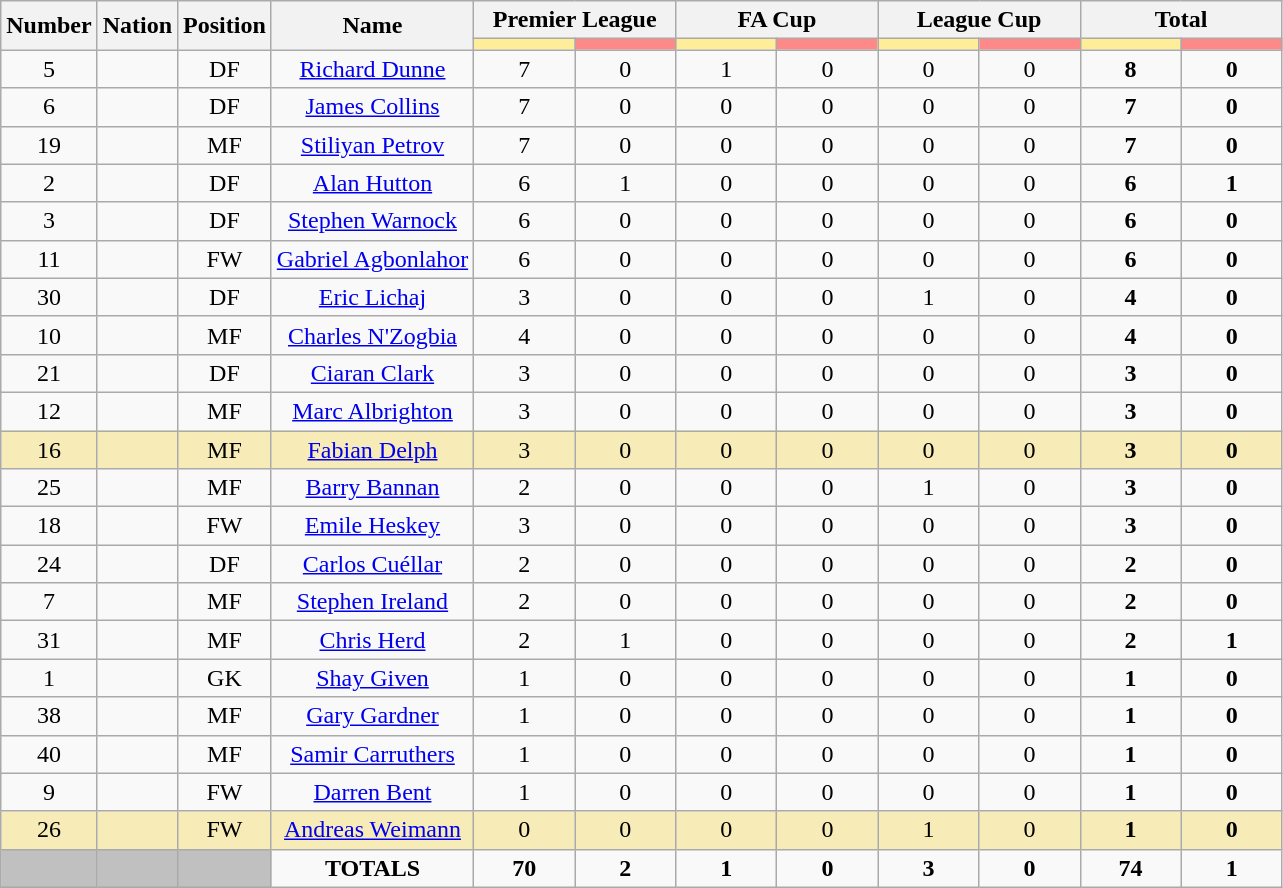<table class="wikitable" style="text-align: center;">
<tr>
<th rowspan="2" align="center">Number</th>
<th rowspan="2" align="center">Nation</th>
<th rowspan="2" align="center">Position</th>
<th rowspan="2" align="center">Name</th>
<th colspan="2" align="center">Premier League</th>
<th colspan="2" align="center">FA Cup</th>
<th colspan="2" align="center">League Cup</th>
<th colspan="2" align="center">Total</th>
</tr>
<tr>
<th width=60 style="background: #FFEE99"></th>
<th width=60 style="background: #FF8888"></th>
<th width=60 style="background: #FFEE99"></th>
<th width=60 style="background: #FF8888"></th>
<th width=60 style="background: #FFEE99"></th>
<th width=60 style="background: #FF8888"></th>
<th width=60 style="background: #FFEE99"></th>
<th width=60 style="background: #FF8888"></th>
</tr>
<tr>
<td>5</td>
<td></td>
<td>DF</td>
<td><a href='#'>Richard Dunne</a></td>
<td>7</td>
<td>0</td>
<td>1</td>
<td>0</td>
<td>0</td>
<td>0</td>
<td><strong>8</strong></td>
<td><strong>0</strong></td>
</tr>
<tr>
<td>6</td>
<td></td>
<td>DF</td>
<td><a href='#'>James Collins</a></td>
<td>7</td>
<td>0</td>
<td>0</td>
<td>0</td>
<td>0</td>
<td>0</td>
<td><strong>7</strong></td>
<td><strong>0</strong></td>
</tr>
<tr>
<td>19</td>
<td></td>
<td>MF</td>
<td><a href='#'>Stiliyan Petrov</a></td>
<td>7</td>
<td>0</td>
<td>0</td>
<td>0</td>
<td>0</td>
<td>0</td>
<td><strong>7</strong></td>
<td><strong>0</strong></td>
</tr>
<tr>
<td>2</td>
<td></td>
<td>DF</td>
<td><a href='#'>Alan Hutton</a></td>
<td>6</td>
<td>1</td>
<td>0</td>
<td>0</td>
<td>0</td>
<td>0</td>
<td><strong>6</strong></td>
<td><strong>1</strong></td>
</tr>
<tr>
<td>3</td>
<td></td>
<td>DF</td>
<td><a href='#'>Stephen Warnock</a></td>
<td>6</td>
<td>0</td>
<td>0</td>
<td>0</td>
<td>0</td>
<td>0</td>
<td><strong>6</strong></td>
<td><strong>0</strong></td>
</tr>
<tr>
<td>11</td>
<td></td>
<td>FW</td>
<td><a href='#'>Gabriel Agbonlahor</a></td>
<td>6</td>
<td>0</td>
<td>0</td>
<td>0</td>
<td>0</td>
<td>0</td>
<td><strong>6</strong></td>
<td><strong>0</strong></td>
</tr>
<tr>
<td>30</td>
<td></td>
<td>DF</td>
<td><a href='#'>Eric Lichaj</a></td>
<td>3</td>
<td>0</td>
<td>0</td>
<td>0</td>
<td>1</td>
<td>0</td>
<td><strong>4</strong></td>
<td><strong>0</strong></td>
</tr>
<tr>
<td>10</td>
<td></td>
<td>MF</td>
<td><a href='#'>Charles N'Zogbia</a></td>
<td>4</td>
<td>0</td>
<td>0</td>
<td>0</td>
<td>0</td>
<td>0</td>
<td><strong>4</strong></td>
<td><strong>0</strong></td>
</tr>
<tr>
<td>21</td>
<td></td>
<td>DF</td>
<td><a href='#'>Ciaran Clark</a></td>
<td>3</td>
<td>0</td>
<td>0</td>
<td>0</td>
<td>0</td>
<td>0</td>
<td><strong>3</strong></td>
<td><strong>0</strong></td>
</tr>
<tr>
<td>12</td>
<td></td>
<td>MF</td>
<td><a href='#'>Marc Albrighton</a></td>
<td>3</td>
<td>0</td>
<td>0</td>
<td>0</td>
<td>0</td>
<td>0</td>
<td><strong>3</strong></td>
<td><strong>0</strong></td>
</tr>
<tr>
<td bgcolor="#F7ECB7">16</td>
<td bgcolor="#F7ECB7"></td>
<td bgcolor="#F7ECB7">MF</td>
<td bgcolor="#F7ECB7"><a href='#'>Fabian Delph</a></td>
<td bgcolor="#F7ECB7">3</td>
<td bgcolor="#F7ECB7">0</td>
<td bgcolor="#F7ECB7">0</td>
<td bgcolor="#F7ECB7">0</td>
<td bgcolor="#F7ECB7">0</td>
<td bgcolor="#F7ECB7">0</td>
<td bgcolor="#F7ECB7"><strong>3</strong></td>
<td bgcolor="#F7ECB7"><strong>0</strong></td>
</tr>
<tr>
<td>25</td>
<td></td>
<td>MF</td>
<td><a href='#'>Barry Bannan</a></td>
<td>2</td>
<td>0</td>
<td>0</td>
<td>0</td>
<td>1</td>
<td>0</td>
<td><strong>3</strong></td>
<td><strong>0</strong></td>
</tr>
<tr>
<td>18</td>
<td></td>
<td>FW</td>
<td><a href='#'>Emile Heskey</a></td>
<td>3</td>
<td>0</td>
<td>0</td>
<td>0</td>
<td>0</td>
<td>0</td>
<td><strong>3</strong></td>
<td><strong>0</strong></td>
</tr>
<tr>
<td>24</td>
<td></td>
<td>DF</td>
<td><a href='#'>Carlos Cuéllar</a></td>
<td>2</td>
<td>0</td>
<td>0</td>
<td>0</td>
<td>0</td>
<td>0</td>
<td><strong>2</strong></td>
<td><strong>0</strong></td>
</tr>
<tr>
<td>7</td>
<td></td>
<td>MF</td>
<td><a href='#'>Stephen Ireland</a></td>
<td>2</td>
<td>0</td>
<td>0</td>
<td>0</td>
<td>0</td>
<td>0</td>
<td><strong>2</strong></td>
<td><strong>0</strong></td>
</tr>
<tr>
<td>31</td>
<td></td>
<td>MF</td>
<td><a href='#'>Chris Herd</a></td>
<td>2</td>
<td>1</td>
<td>0</td>
<td>0</td>
<td>0</td>
<td>0</td>
<td><strong>2</strong></td>
<td><strong>1</strong></td>
</tr>
<tr>
<td>1</td>
<td></td>
<td>GK</td>
<td><a href='#'>Shay Given</a></td>
<td>1</td>
<td>0</td>
<td>0</td>
<td>0</td>
<td>0</td>
<td>0</td>
<td><strong>1</strong></td>
<td><strong>0</strong></td>
</tr>
<tr>
<td>38</td>
<td></td>
<td>MF</td>
<td><a href='#'>Gary Gardner</a></td>
<td>1</td>
<td>0</td>
<td>0</td>
<td>0</td>
<td>0</td>
<td>0</td>
<td><strong>1</strong></td>
<td><strong>0</strong></td>
</tr>
<tr>
<td>40</td>
<td></td>
<td>MF</td>
<td><a href='#'>Samir Carruthers</a></td>
<td>1</td>
<td>0</td>
<td>0</td>
<td>0</td>
<td>0</td>
<td>0</td>
<td><strong>1</strong></td>
<td><strong>0</strong></td>
</tr>
<tr>
<td>9</td>
<td></td>
<td>FW</td>
<td><a href='#'>Darren Bent</a></td>
<td>1</td>
<td>0</td>
<td>0</td>
<td>0</td>
<td>0</td>
<td>0</td>
<td><strong>1</strong></td>
<td><strong>0</strong></td>
</tr>
<tr>
<td bgcolor="#F7ECB7">26</td>
<td bgcolor="#F7ECB7"></td>
<td bgcolor="#F7ECB7">FW</td>
<td bgcolor="#F7ECB7"><a href='#'>Andreas Weimann</a></td>
<td bgcolor="#F7ECB7">0</td>
<td bgcolor="#F7ECB7">0</td>
<td bgcolor="#F7ECB7">0</td>
<td bgcolor="#F7ECB7">0</td>
<td bgcolor="#F7ECB7">1</td>
<td bgcolor="#F7ECB7">0</td>
<td bgcolor="#F7ECB7"><strong>1</strong></td>
<td bgcolor="#F7ECB7"><strong>0</strong></td>
</tr>
<tr>
<th style="background: #C0C0C0"></th>
<th style="background: #C0C0C0"></th>
<th style="background: #C0C0C0"></th>
<td><strong>TOTALS</strong></td>
<td><strong>70</strong></td>
<td><strong>2</strong></td>
<td><strong>1</strong></td>
<td><strong>0</strong></td>
<td><strong>3</strong></td>
<td><strong>0</strong></td>
<td><strong>74</strong></td>
<td><strong>1</strong></td>
</tr>
</table>
